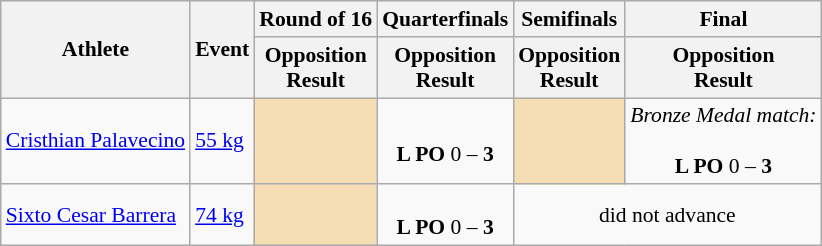<table class="wikitable" border="1" style="font-size:90%">
<tr>
<th rowspan=2>Athlete</th>
<th rowspan=2>Event</th>
<th>Round of 16</th>
<th>Quarterfinals</th>
<th>Semifinals</th>
<th>Final</th>
</tr>
<tr>
<th>Opposition<br>Result</th>
<th>Opposition<br>Result</th>
<th>Opposition<br>Result</th>
<th>Opposition<br>Result</th>
</tr>
<tr>
<td><a href='#'>Cristhian Palavecino</a></td>
<td><a href='#'>55 kg</a></td>
<td bgcolor=wheat></td>
<td align=center><br><strong>L PO</strong> 0 – <strong>3</strong></td>
<td bgcolor=wheat></td>
<td align=center><em>Bronze Medal match:</em><br><br> <strong>L PO</strong> 0 – <strong>3</strong></td>
</tr>
<tr>
<td><a href='#'>Sixto Cesar Barrera</a></td>
<td><a href='#'>74 kg</a></td>
<td bgcolor=wheat></td>
<td align=center><br><strong>L PO</strong> 0 – <strong>3</strong></td>
<td align=center colspan="7">did not advance</td>
</tr>
</table>
